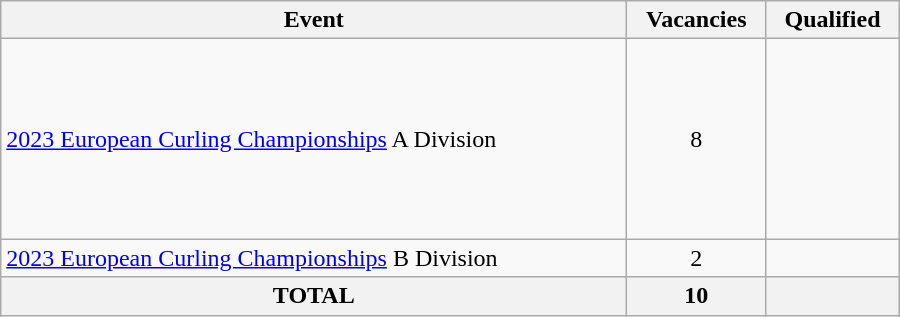<table class="wikitable" style="width:600px;">
<tr>
<th>Event</th>
<th>Vacancies</th>
<th>Qualified</th>
</tr>
<tr>
<td><a href='#'>2023 European Curling Championships</a> A Division</td>
<td align=center>8</td>
<td><br><br><br><br><br><br><br></td>
</tr>
<tr>
<td><a href='#'>2023 European Curling Championships</a> B Division</td>
<td align=center>2</td>
<td><br></td>
</tr>
<tr>
<th>TOTAL</th>
<th>10</th>
<th></th>
</tr>
</table>
